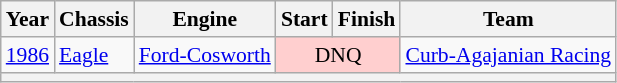<table class="wikitable" style="font-size: 90%;">
<tr>
<th>Year</th>
<th>Chassis</th>
<th>Engine</th>
<th>Start</th>
<th>Finish</th>
<th>Team</th>
</tr>
<tr>
<td><a href='#'>1986</a></td>
<td nowrap><a href='#'>Eagle</a></td>
<td nowrap><a href='#'>Ford-Cosworth</a></td>
<td align=center colspan=2 style="background:#FFCFCF;">DNQ</td>
<td nowrap><a href='#'>Curb-Agajanian Racing</a></td>
</tr>
<tr>
<th colspan="6"></th>
</tr>
</table>
